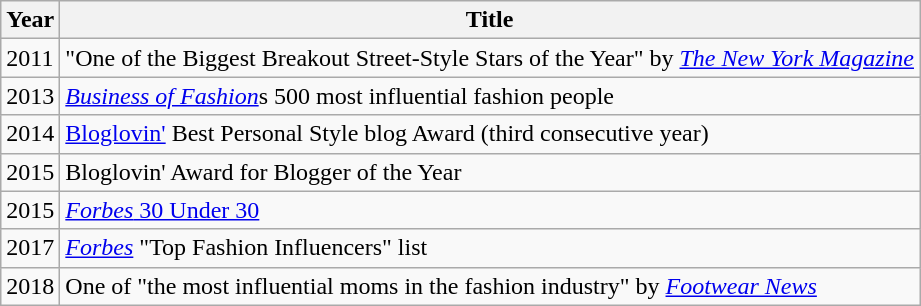<table class="wikitable">
<tr>
<th>Year</th>
<th>Title</th>
</tr>
<tr>
<td>2011</td>
<td>"One of the Biggest Breakout Street-Style Stars of the Year" by <a href='#'><em>The New York Magazine</em></a></td>
</tr>
<tr>
<td>2013</td>
<td><em><a href='#'>Business of Fashion</a></em>s 500 most influential fashion people</td>
</tr>
<tr>
<td>2014</td>
<td><a href='#'>Bloglovin'</a> Best Personal Style blog Award (third consecutive year)</td>
</tr>
<tr>
<td>2015</td>
<td>Bloglovin' Award for Blogger of the Year</td>
</tr>
<tr>
<td>2015</td>
<td><a href='#'><em>Forbes</em> 30 Under 30</a></td>
</tr>
<tr>
<td>2017</td>
<td><em><a href='#'>Forbes</a></em> "Top Fashion Influencers" list</td>
</tr>
<tr>
<td>2018</td>
<td>One of "the most influential moms in the fashion industry" by <em><a href='#'>Footwear News</a></em></td>
</tr>
</table>
